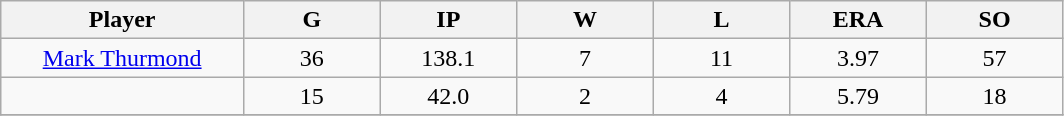<table class="wikitable sortable">
<tr>
<th bgcolor="#DDDDFF" width="16%">Player</th>
<th bgcolor="#DDDDFF" width="9%">G</th>
<th bgcolor="#DDDDFF" width="9%">IP</th>
<th bgcolor="#DDDDFF" width="9%">W</th>
<th bgcolor="#DDDDFF" width="9%">L</th>
<th bgcolor="#DDDDFF" width="9%">ERA</th>
<th bgcolor="#DDDDFF" width="9%">SO</th>
</tr>
<tr align="center">
<td><a href='#'>Mark Thurmond</a></td>
<td>36</td>
<td>138.1</td>
<td>7</td>
<td>11</td>
<td>3.97</td>
<td>57</td>
</tr>
<tr align="center">
<td></td>
<td>15</td>
<td>42.0</td>
<td>2</td>
<td>4</td>
<td>5.79</td>
<td>18</td>
</tr>
<tr align="center">
</tr>
</table>
